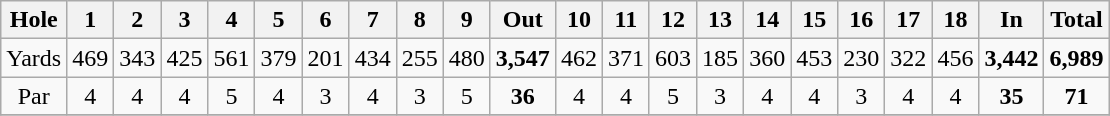<table class="wikitable" style="text-align:center">
<tr>
<th align="left">Hole</th>
<th>1</th>
<th>2</th>
<th>3</th>
<th>4</th>
<th>5</th>
<th>6</th>
<th>7</th>
<th>8</th>
<th>9</th>
<th>Out</th>
<th>10</th>
<th>11</th>
<th>12</th>
<th>13</th>
<th>14</th>
<th>15</th>
<th>16</th>
<th>17</th>
<th>18</th>
<th>In</th>
<th>Total</th>
</tr>
<tr>
<td>Yards</td>
<td>469</td>
<td>343</td>
<td>425</td>
<td>561</td>
<td>379</td>
<td>201</td>
<td>434</td>
<td>255</td>
<td>480</td>
<td><strong>3,547</strong></td>
<td>462</td>
<td>371</td>
<td>603</td>
<td>185</td>
<td>360</td>
<td>453</td>
<td>230</td>
<td>322</td>
<td>456</td>
<td><strong>3,442</strong></td>
<td><strong>6,989</strong></td>
</tr>
<tr>
<td>Par</td>
<td>4</td>
<td>4</td>
<td>4</td>
<td>5</td>
<td>4</td>
<td>3</td>
<td>4</td>
<td>3</td>
<td>5</td>
<td><strong>36</strong></td>
<td>4</td>
<td>4</td>
<td>5</td>
<td>3</td>
<td>4</td>
<td>4</td>
<td>3</td>
<td>4</td>
<td>4</td>
<td><strong>35</strong></td>
<td><strong>71</strong></td>
</tr>
<tr>
</tr>
</table>
